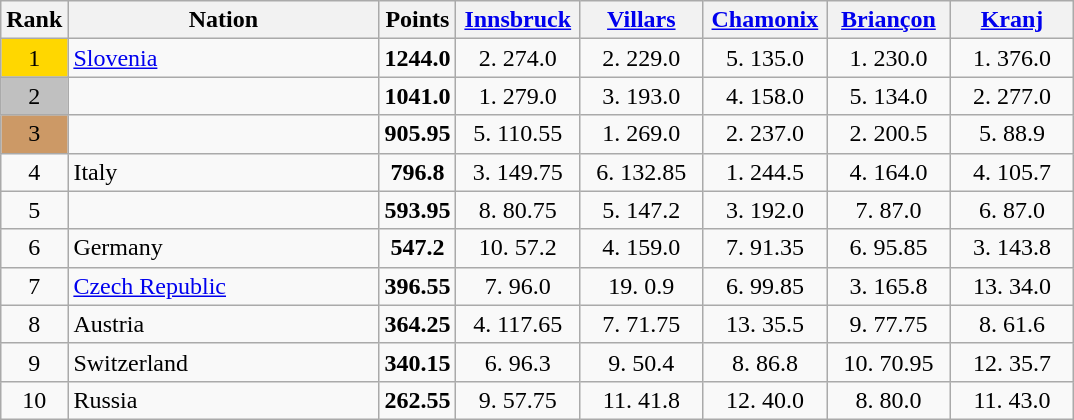<table class="wikitable sortable" style="text-align: center;">
<tr>
<th>Rank</th>
<th width = "200">Nation</th>
<th>Points</th>
<th width="75" data-sort-type="number"><a href='#'>Innsbruck</a></th>
<th width="75" data-sort-type="number"><a href='#'>Villars</a></th>
<th width="75" data-sort-type="number"><a href='#'>Chamonix</a></th>
<th width="75" data-sort-type="number"><a href='#'>Briançon</a></th>
<th width = "75" data-sort-type="number"><a href='#'>Kranj</a></th>
</tr>
<tr>
<td style="background: gold">1</td>
<td align="left"> <a href='#'>Slovenia</a></td>
<td><strong>1244.0</strong></td>
<td>2. 274.0</td>
<td>2. 229.0</td>
<td>5. 135.0</td>
<td>1. 230.0</td>
<td>1. 376.0</td>
</tr>
<tr>
<td style="background: silver">2</td>
<td align="left"></td>
<td><strong>1041.0</strong></td>
<td>1. 279.0</td>
<td>3. 193.0</td>
<td>4. 158.0</td>
<td>5. 134.0</td>
<td>2. 277.0</td>
</tr>
<tr>
<td style="background: #cc9966">3</td>
<td align="left"></td>
<td><strong>905.95</strong></td>
<td>5. 110.55</td>
<td>1. 269.0</td>
<td>2. 237.0</td>
<td>2. 200.5</td>
<td>5. 88.9</td>
</tr>
<tr>
<td>4</td>
<td align="left"> Italy</td>
<td><strong>796.8</strong></td>
<td>3. 149.75</td>
<td>6. 132.85</td>
<td>1. 244.5</td>
<td>4. 164.0</td>
<td>4. 105.7</td>
</tr>
<tr>
<td>5</td>
<td align="left"></td>
<td><strong>593.95</strong></td>
<td>8. 80.75</td>
<td>5. 147.2</td>
<td>3. 192.0</td>
<td>7. 87.0</td>
<td>6. 87.0</td>
</tr>
<tr>
<td>6</td>
<td align="left"> Germany</td>
<td><strong>547.2</strong></td>
<td>10. 57.2</td>
<td>4. 159.0</td>
<td>7. 91.35</td>
<td>6. 95.85</td>
<td>3. 143.8</td>
</tr>
<tr>
<td>7</td>
<td align="left"> <a href='#'>Czech Republic</a></td>
<td><strong>396.55</strong></td>
<td>7. 96.0</td>
<td>19. 0.9</td>
<td>6. 99.85</td>
<td>3. 165.8</td>
<td>13. 34.0</td>
</tr>
<tr>
<td>8</td>
<td align="left"> Austria</td>
<td><strong>364.25</strong></td>
<td>4. 117.65</td>
<td>7. 71.75</td>
<td>13. 35.5</td>
<td>9. 77.75</td>
<td>8. 61.6</td>
</tr>
<tr>
<td>9</td>
<td align="left"> Switzerland</td>
<td><strong>340.15</strong></td>
<td>6. 96.3</td>
<td>9. 50.4</td>
<td>8. 86.8</td>
<td>10. 70.95</td>
<td>12. 35.7</td>
</tr>
<tr>
<td>10</td>
<td align="left"> Russia</td>
<td><strong>262.55</strong></td>
<td>9. 57.75</td>
<td>11. 41.8</td>
<td>12. 40.0</td>
<td>8. 80.0</td>
<td>11. 43.0</td>
</tr>
</table>
